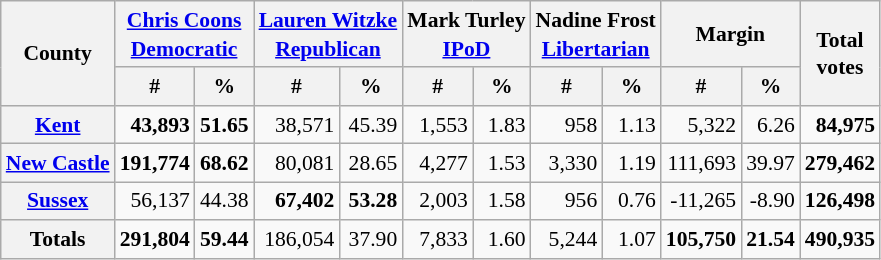<table class="wikitable sortable" style="text-align:right;font-size:90%;line-height:1.3">
<tr>
<th rowspan="2">County</th>
<th colspan="2"><a href='#'>Chris Coons</a><br><a href='#'>Democratic</a></th>
<th colspan="2"><a href='#'>Lauren Witzke</a><br><a href='#'>Republican</a></th>
<th colspan="2">Mark Turley<br><a href='#'>IPoD</a></th>
<th colspan="2">Nadine Frost<br><a href='#'>Libertarian</a></th>
<th colspan="2">Margin</th>
<th rowspan="2">Total<br>votes</th>
</tr>
<tr>
<th data-sort-type="number">#</th>
<th data-sort-type="number">%</th>
<th data-sort-type="number">#</th>
<th data-sort-type="number">%</th>
<th data-sort-type="number">#</th>
<th data-sort-type="number">%</th>
<th data-sort-type="number">#</th>
<th data-sort-type="number">%</th>
<th data-sort-type="number">#</th>
<th data-sort-type="number">%</th>
</tr>
<tr>
<th><a href='#'>Kent</a></th>
<td><strong>43,893</strong></td>
<td><strong>51.65</strong></td>
<td>38,571</td>
<td>45.39</td>
<td>1,553</td>
<td>1.83</td>
<td>958</td>
<td>1.13</td>
<td>5,322</td>
<td>6.26</td>
<td><strong>84,975</strong></td>
</tr>
<tr>
<th><a href='#'>New Castle</a></th>
<td><strong>191,774</strong></td>
<td><strong>68.62</strong></td>
<td>80,081</td>
<td>28.65</td>
<td>4,277</td>
<td>1.53</td>
<td>3,330</td>
<td>1.19</td>
<td>111,693</td>
<td>39.97</td>
<td><strong>279,462</strong></td>
</tr>
<tr>
<th><a href='#'>Sussex</a></th>
<td>56,137</td>
<td>44.38</td>
<td><strong>67,402</strong></td>
<td><strong>53.28</strong></td>
<td>2,003</td>
<td>1.58</td>
<td>956</td>
<td>0.76</td>
<td>-11,265</td>
<td>-8.90</td>
<td><strong>126,498</strong></td>
</tr>
<tr class="sortbottom">
<th>Totals</th>
<td><strong>291,804</strong></td>
<td><strong>59.44</strong></td>
<td>186,054</td>
<td>37.90</td>
<td>7,833</td>
<td>1.60</td>
<td>5,244</td>
<td>1.07</td>
<td><strong>105,750</strong></td>
<td><strong>21.54</strong></td>
<td><strong>490,935</strong></td>
</tr>
</table>
